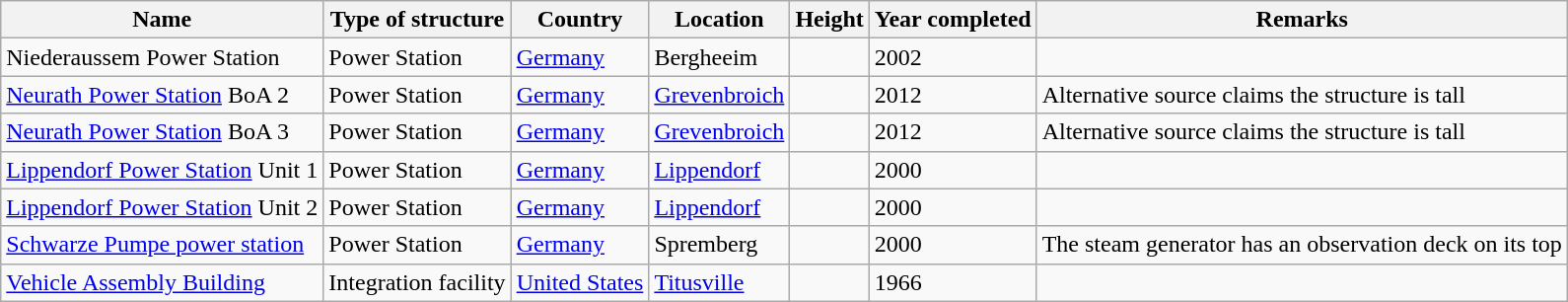<table class="wikitable sortable">
<tr>
<th>Name</th>
<th>Type of structure</th>
<th>Country</th>
<th>Location</th>
<th>Height</th>
<th>Year completed</th>
<th>Remarks</th>
</tr>
<tr>
<td>Niederaussem Power Station</td>
<td>Power Station</td>
<td><a href='#'>Germany</a></td>
<td>Bergheeim</td>
<td></td>
<td>2002</td>
<td></td>
</tr>
<tr>
<td><a href='#'>Neurath Power Station</a> BoA 2</td>
<td>Power Station</td>
<td><a href='#'>Germany</a></td>
<td><a href='#'>Grevenbroich</a></td>
<td></td>
<td>2012</td>
<td>Alternative source claims the structure is  tall</td>
</tr>
<tr>
<td><a href='#'>Neurath Power Station</a> BoA 3</td>
<td>Power Station</td>
<td><a href='#'>Germany</a></td>
<td><a href='#'>Grevenbroich</a></td>
<td></td>
<td>2012</td>
<td>Alternative source claims the structure is  tall</td>
</tr>
<tr>
<td><a href='#'>Lippendorf Power Station</a> Unit 1</td>
<td>Power Station</td>
<td><a href='#'>Germany</a></td>
<td><a href='#'>Lippendorf</a></td>
<td></td>
<td>2000</td>
<td></td>
</tr>
<tr>
<td><a href='#'>Lippendorf Power Station</a> Unit 2</td>
<td>Power Station</td>
<td><a href='#'>Germany</a></td>
<td><a href='#'>Lippendorf</a></td>
<td></td>
<td>2000</td>
<td></td>
</tr>
<tr>
<td><a href='#'>Schwarze Pumpe power station</a></td>
<td>Power Station</td>
<td><a href='#'>Germany</a></td>
<td>Spremberg</td>
<td></td>
<td>2000</td>
<td>The steam generator has an observation deck on its top</td>
</tr>
<tr>
<td><a href='#'>Vehicle Assembly Building</a></td>
<td>Integration facility</td>
<td><a href='#'>United States</a></td>
<td><a href='#'>Titusville</a></td>
<td></td>
<td>1966</td>
<td></td>
</tr>
</table>
